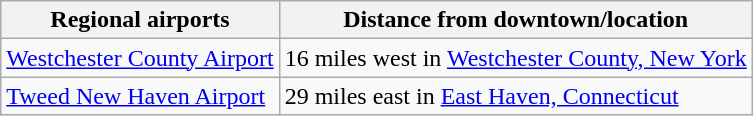<table class="wikitable">
<tr>
<th>Regional airports</th>
<th>Distance from downtown/location</th>
</tr>
<tr>
<td><a href='#'>Westchester County Airport</a></td>
<td>16 miles west in <a href='#'>Westchester County, New York</a></td>
</tr>
<tr>
<td><a href='#'>Tweed New Haven Airport</a></td>
<td>29 miles east in <a href='#'>East Haven, Connecticut</a></td>
</tr>
</table>
